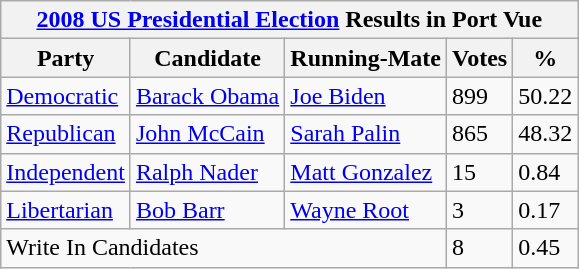<table class="wikitable">
<tr>
<th colspan="5"><a href='#'>2008 US Presidential Election</a> Results in Port Vue</th>
</tr>
<tr>
<th>Party</th>
<th>Candidate</th>
<th>Running-Mate</th>
<th>Votes</th>
<th>%</th>
</tr>
<tr>
<td><a href='#'>Democratic</a></td>
<td><a href='#'>Barack Obama</a></td>
<td><a href='#'>Joe Biden</a></td>
<td>899</td>
<td>50.22</td>
</tr>
<tr>
<td><a href='#'>Republican</a></td>
<td><a href='#'>John McCain</a></td>
<td><a href='#'>Sarah Palin</a></td>
<td>865</td>
<td>48.32</td>
</tr>
<tr>
<td><a href='#'>Independent</a></td>
<td><a href='#'>Ralph Nader</a></td>
<td><a href='#'>Matt Gonzalez</a></td>
<td>15</td>
<td>0.84</td>
</tr>
<tr>
<td><a href='#'>Libertarian</a></td>
<td><a href='#'>Bob Barr</a></td>
<td><a href='#'>Wayne Root</a></td>
<td>3</td>
<td>0.17</td>
</tr>
<tr>
<td colspan="3">Write In Candidates</td>
<td>8</td>
<td>0.45</td>
</tr>
</table>
